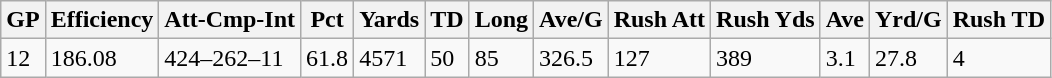<table class="wikitable" border="1">
<tr>
<th>GP</th>
<th>Efficiency</th>
<th>Att-Cmp-Int</th>
<th>Pct</th>
<th>Yards</th>
<th>TD</th>
<th>Long</th>
<th>Ave/G</th>
<th>Rush Att</th>
<th>Rush Yds</th>
<th>Ave</th>
<th>Yrd/G</th>
<th>Rush TD</th>
</tr>
<tr>
<td>12</td>
<td>186.08</td>
<td>424–262–11</td>
<td>61.8</td>
<td>4571</td>
<td>50</td>
<td>85</td>
<td>326.5</td>
<td>127</td>
<td>389</td>
<td>3.1</td>
<td>27.8</td>
<td>4</td>
</tr>
</table>
